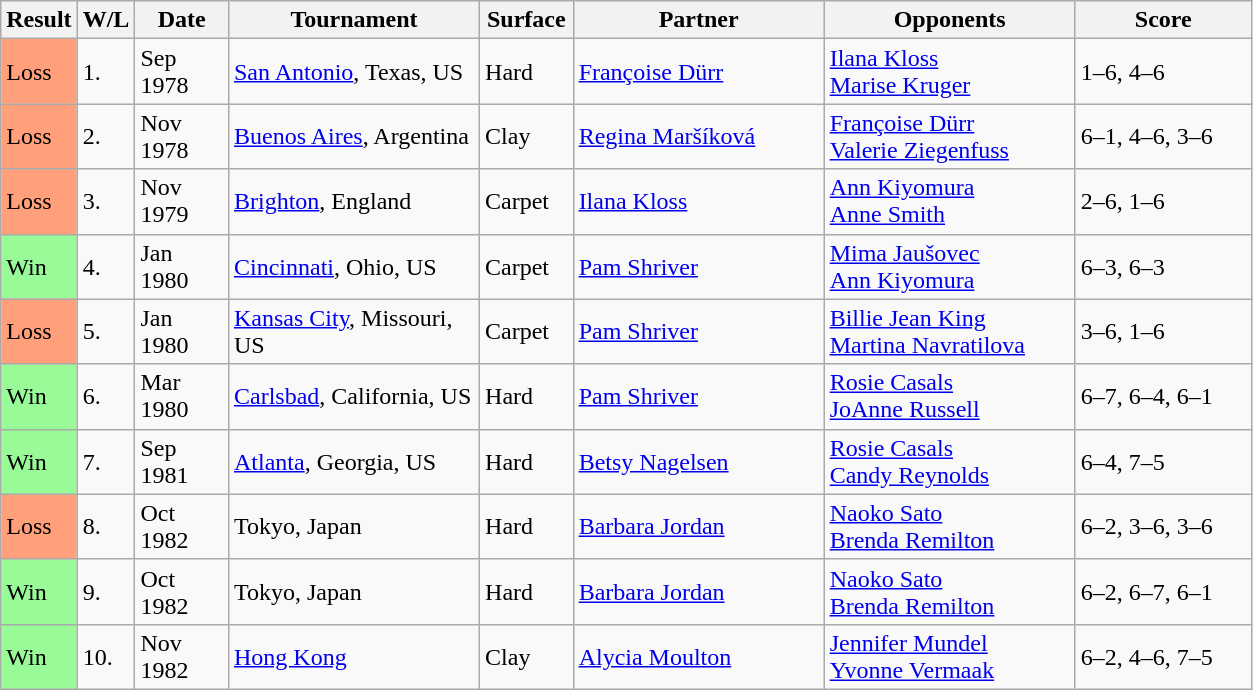<table class="sortable wikitable">
<tr>
<th>Result</th>
<th style="width:30px" class="unsortable">W/L</th>
<th style="width:55px">Date</th>
<th style="width:160px">Tournament</th>
<th style="width:55px">Surface</th>
<th style="width:160px">Partner</th>
<th style="width:160px">Opponents</th>
<th style="width:110px" class="unsortable">Score</th>
</tr>
<tr>
<td style="background:#ffa07a;">Loss</td>
<td>1.</td>
<td>Sep 1978</td>
<td><a href='#'>San Antonio</a>, Texas, US</td>
<td>Hard</td>
<td> <a href='#'>Françoise Dürr</a></td>
<td> <a href='#'>Ilana Kloss</a> <br>  <a href='#'>Marise Kruger</a></td>
<td>1–6, 4–6</td>
</tr>
<tr>
<td style="background:#ffa07a;">Loss</td>
<td>2.</td>
<td>Nov 1978</td>
<td><a href='#'>Buenos Aires</a>, Argentina</td>
<td>Clay</td>
<td> <a href='#'>Regina Maršíková</a></td>
<td> <a href='#'>Françoise Dürr</a> <br>  <a href='#'>Valerie Ziegenfuss</a></td>
<td>6–1, 4–6, 3–6</td>
</tr>
<tr>
<td style="background:#ffa07a;">Loss</td>
<td>3.</td>
<td>Nov 1979</td>
<td><a href='#'>Brighton</a>, England</td>
<td>Carpet</td>
<td> <a href='#'>Ilana Kloss</a></td>
<td> <a href='#'>Ann Kiyomura</a> <br>  <a href='#'>Anne Smith</a></td>
<td>2–6, 1–6</td>
</tr>
<tr>
<td style="background:#98fb98;">Win</td>
<td>4.</td>
<td>Jan 1980</td>
<td><a href='#'>Cincinnati</a>, Ohio, US</td>
<td>Carpet</td>
<td> <a href='#'>Pam Shriver</a></td>
<td> <a href='#'>Mima Jaušovec</a> <br>  <a href='#'>Ann Kiyomura</a></td>
<td>6–3, 6–3</td>
</tr>
<tr>
<td style="background:#ffa07a;">Loss</td>
<td>5.</td>
<td>Jan 1980</td>
<td><a href='#'>Kansas City</a>, Missouri, US</td>
<td>Carpet</td>
<td> <a href='#'>Pam Shriver</a></td>
<td> <a href='#'>Billie Jean King</a> <br>  <a href='#'>Martina Navratilova</a></td>
<td>3–6, 1–6</td>
</tr>
<tr>
<td style="background:#98fb98;">Win</td>
<td>6.</td>
<td>Mar 1980</td>
<td><a href='#'>Carlsbad</a>, California, US</td>
<td>Hard</td>
<td> <a href='#'>Pam Shriver</a></td>
<td> <a href='#'>Rosie Casals</a> <br>  <a href='#'>JoAnne Russell</a></td>
<td>6–7, 6–4, 6–1</td>
</tr>
<tr>
<td style="background:#98fb98;">Win</td>
<td>7.</td>
<td>Sep 1981</td>
<td><a href='#'>Atlanta</a>, Georgia, US</td>
<td>Hard</td>
<td> <a href='#'>Betsy Nagelsen</a></td>
<td> <a href='#'>Rosie Casals</a> <br>  <a href='#'>Candy Reynolds</a></td>
<td>6–4, 7–5</td>
</tr>
<tr>
<td style="background:#ffa07a;">Loss</td>
<td>8.</td>
<td>Oct 1982</td>
<td>Tokyo, Japan</td>
<td>Hard</td>
<td> <a href='#'>Barbara Jordan</a></td>
<td> <a href='#'>Naoko Sato</a> <br>  <a href='#'>Brenda Remilton</a></td>
<td>6–2, 3–6, 3–6</td>
</tr>
<tr>
<td style="background:#98fb98;">Win</td>
<td>9.</td>
<td>Oct 1982</td>
<td>Tokyo, Japan</td>
<td>Hard</td>
<td> <a href='#'>Barbara Jordan</a></td>
<td> <a href='#'>Naoko Sato</a> <br>  <a href='#'>Brenda Remilton</a></td>
<td>6–2, 6–7, 6–1</td>
</tr>
<tr>
<td style="background:#98fb98;">Win</td>
<td>10.</td>
<td>Nov 1982</td>
<td><a href='#'>Hong Kong</a></td>
<td>Clay</td>
<td> <a href='#'>Alycia Moulton</a></td>
<td> <a href='#'>Jennifer Mundel</a> <br>  <a href='#'>Yvonne Vermaak</a></td>
<td>6–2, 4–6, 7–5</td>
</tr>
</table>
